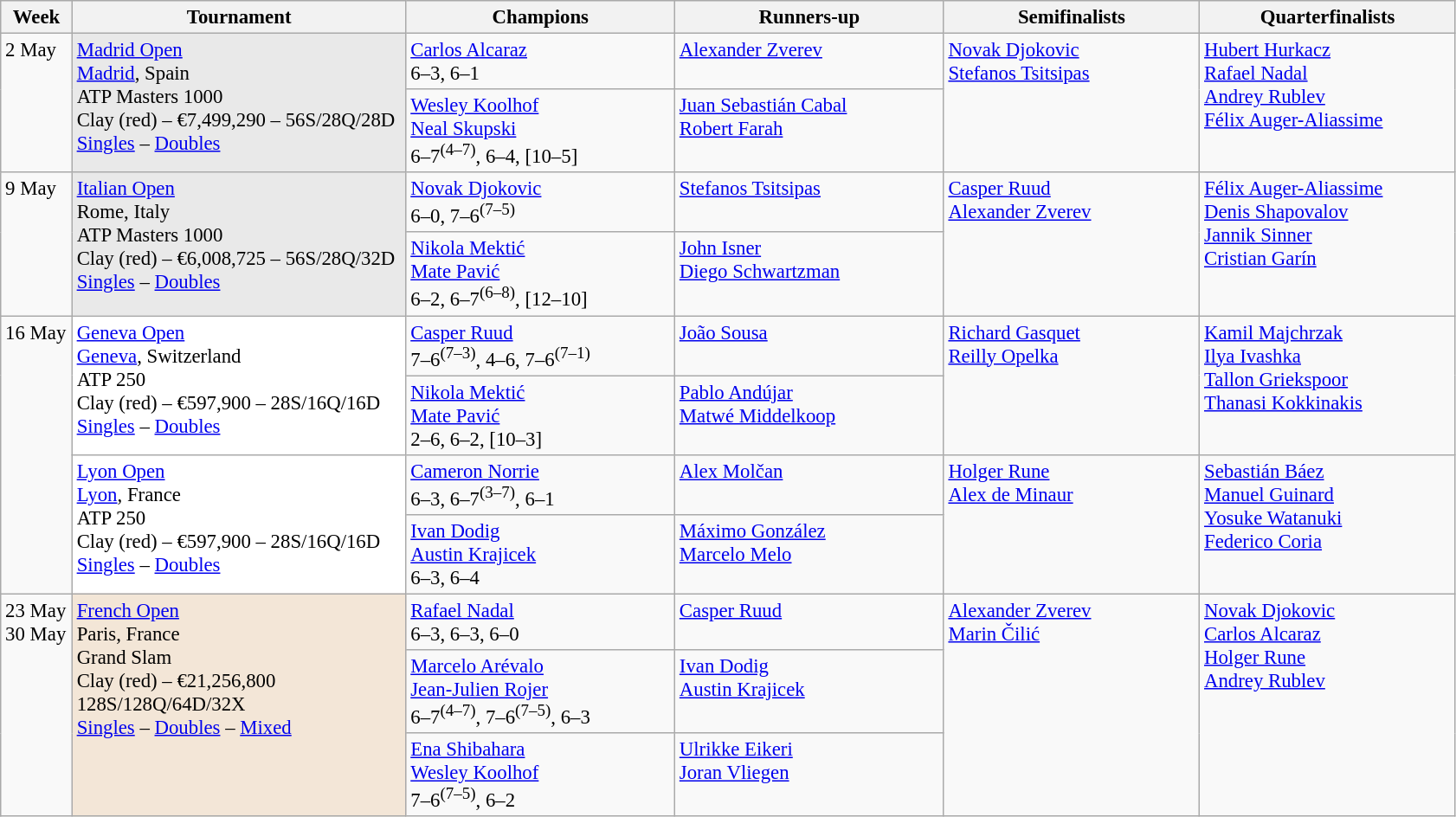<table class=wikitable style=font-size:95%>
<tr>
<th style="width:48px;">Week</th>
<th style="width:250px;">Tournament</th>
<th style="width:200px;">Champions</th>
<th style="width:200px;">Runners-up</th>
<th style="width:190px;">Semifinalists</th>
<th style="width:190px;">Quarterfinalists</th>
</tr>
<tr valign=top>
<td rowspan=2>2 May</td>
<td style="background:#e9e9e9;"  rowspan=2><a href='#'>Madrid Open</a> <br> <a href='#'>Madrid</a>, Spain <br> ATP Masters 1000 <br> Clay (red) – €7,499,290 – 56S/28Q/28D <br> <a href='#'>Singles</a> – <a href='#'>Doubles</a></td>
<td> <a href='#'>Carlos Alcaraz</a> <br> 6–3, 6–1</td>
<td> <a href='#'>Alexander Zverev</a></td>
<td rowspan=2> <a href='#'>Novak Djokovic</a>   <br>  <a href='#'>Stefanos Tsitsipas</a></td>
<td rowspan=2> <a href='#'>Hubert Hurkacz</a> <br>  <a href='#'>Rafael Nadal</a> <br>  <a href='#'>Andrey Rublev</a> <br>  <a href='#'>Félix Auger-Aliassime</a></td>
</tr>
<tr style="vertical-align:top">
<td> <a href='#'>Wesley Koolhof</a> <br>  <a href='#'>Neal Skupski</a> <br> 6–7<sup>(4–7)</sup>, 6–4, [10–5]</td>
<td> <a href='#'>Juan Sebastián Cabal</a> <br>  <a href='#'>Robert Farah</a></td>
</tr>
<tr valign=top>
<td rowspan=2>9 May</td>
<td style="background:#e9e9e9;" rowspan=2><a href='#'>Italian Open</a> <br> Rome, Italy <br> ATP Masters 1000 <br> Clay (red) – €6,008,725 – 56S/28Q/32D <br> <a href='#'>Singles</a> – <a href='#'>Doubles</a></td>
<td> <a href='#'>Novak Djokovic</a> <br> 6–0, 7–6<sup>(7–5)</sup></td>
<td> <a href='#'>Stefanos Tsitsipas</a></td>
<td rowspan=2> <a href='#'>Casper Ruud</a> <br>  <a href='#'>Alexander Zverev</a></td>
<td rowspan=2> <a href='#'>Félix Auger-Aliassime</a> <br>  <a href='#'>Denis Shapovalov</a> <br>  <a href='#'>Jannik Sinner</a> <br>  <a href='#'>Cristian Garín</a></td>
</tr>
<tr valign=top>
<td> <a href='#'>Nikola Mektić</a> <br>  <a href='#'>Mate Pavić</a> <br> 6–2, 6–7<sup>(6–8)</sup>, [12–10]</td>
<td> <a href='#'>John Isner</a> <br>  <a href='#'>Diego Schwartzman</a></td>
</tr>
<tr valign=top>
<td rowspan=4>16 May</td>
<td style="background:#fff;" rowspan=2><a href='#'>Geneva Open</a> <br> <a href='#'>Geneva</a>, Switzerland <br> ATP 250 <br> Clay (red) – €597,900 – 28S/16Q/16D <br> <a href='#'>Singles</a> – <a href='#'>Doubles</a></td>
<td> <a href='#'>Casper Ruud</a> <br> 7–6<sup>(7–3)</sup>, 4–6, 7–6<sup>(7–1)</sup></td>
<td> <a href='#'>João Sousa</a></td>
<td rowspan=2> <a href='#'>Richard Gasquet</a>  <br>  <a href='#'>Reilly Opelka</a></td>
<td rowspan=2> <a href='#'>Kamil Majchrzak</a> <br>  <a href='#'>Ilya Ivashka</a><br>  <a href='#'>Tallon Griekspoor</a>  <br>  <a href='#'>Thanasi Kokkinakis</a></td>
</tr>
<tr valign=top>
<td> <a href='#'>Nikola Mektić</a> <br>  <a href='#'>Mate Pavić</a> <br> 2–6, 6–2, [10–3]</td>
<td> <a href='#'>Pablo Andújar</a> <br>  <a href='#'>Matwé Middelkoop</a></td>
</tr>
<tr valign=top>
<td style="background:#fff;" rowspan=2><a href='#'>Lyon Open</a> <br> <a href='#'>Lyon</a>, France <br> ATP 250 <br> Clay (red) – €597,900 – 28S/16Q/16D <br> <a href='#'>Singles</a> – <a href='#'>Doubles</a></td>
<td> <a href='#'>Cameron Norrie</a> <br> 6–3, 6–7<sup>(3–7)</sup>, 6–1</td>
<td> <a href='#'>Alex Molčan</a></td>
<td rowspan=2> <a href='#'>Holger Rune</a> <br>  <a href='#'>Alex de Minaur</a></td>
<td rowspan=2> <a href='#'>Sebastián Báez</a> <br>  <a href='#'>Manuel Guinard</a> <br>  <a href='#'>Yosuke Watanuki</a> <br>  <a href='#'>Federico Coria</a></td>
</tr>
<tr valign=top>
<td> <a href='#'>Ivan Dodig</a> <br>  <a href='#'>Austin Krajicek</a> <br> 6–3, 6–4</td>
<td> <a href='#'>Máximo González</a> <br>  <a href='#'>Marcelo Melo</a></td>
</tr>
<tr valign=top>
<td rowspan=3>23 May<br> 30 May</td>
<td rowspan=3 style="background:#f3e6d7;"><a href='#'>French Open</a> <br> Paris, France <br> Grand Slam <br> Clay (red) – €21,256,800 <br> 128S/128Q/64D/32X <br> <a href='#'>Singles</a> – <a href='#'>Doubles</a> – <a href='#'>Mixed</a></td>
<td> <a href='#'>Rafael Nadal</a> <br> 6–3, 6–3, 6–0</td>
<td> <a href='#'>Casper Ruud</a></td>
<td rowspan=3> <a href='#'>Alexander Zverev</a> <br>  <a href='#'>Marin Čilić</a></td>
<td rowspan=3> <a href='#'>Novak Djokovic</a> <br>  <a href='#'>Carlos Alcaraz</a> <br>  <a href='#'>Holger Rune</a>  <br>  <a href='#'>Andrey Rublev</a></td>
</tr>
<tr valign=top>
<td> <a href='#'>Marcelo Arévalo</a> <br>  <a href='#'>Jean-Julien Rojer</a> <br> 6–7<sup>(4–7)</sup>, 7–6<sup>(7–5)</sup>, 6–3</td>
<td> <a href='#'>Ivan Dodig</a> <br>  <a href='#'>Austin Krajicek</a></td>
</tr>
<tr valign=top>
<td> <a href='#'>Ena Shibahara</a> <br>  <a href='#'>Wesley Koolhof</a> <br> 7–6<sup>(7–5)</sup>, 6–2</td>
<td> <a href='#'>Ulrikke Eikeri</a> <br>  <a href='#'>Joran Vliegen</a></td>
</tr>
</table>
